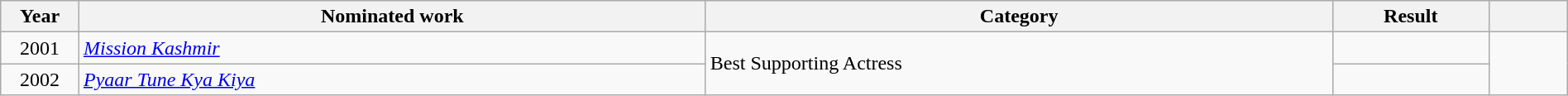<table class="wikitable sortable" width=100%>
<tr>
<th width=5%>Year</th>
<th width=40%>Nominated work</th>
<th width=40%>Category</th>
<th width=10%>Result</th>
<th width=5%></th>
</tr>
<tr>
<td style="text-align:center;">2001</td>
<td><em><a href='#'>Mission Kashmir</a></em></td>
<td rowspan="2">Best Supporting Actress</td>
<td></td>
<td rowspan="2" style="text-align:center;"></td>
</tr>
<tr>
<td style="text-align:center;">2002</td>
<td><em><a href='#'>Pyaar Tune Kya Kiya</a></em></td>
<td></td>
</tr>
</table>
